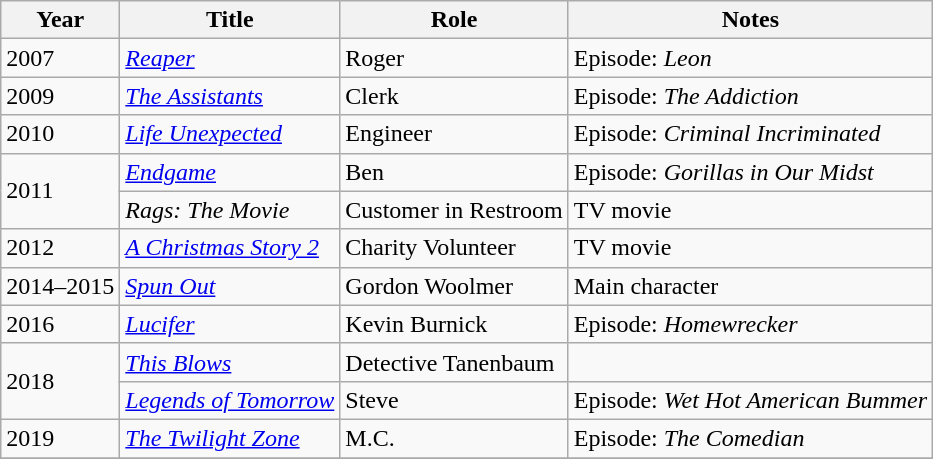<table class="wikitable sortable">
<tr>
<th>Year</th>
<th>Title</th>
<th>Role</th>
<th>Notes</th>
</tr>
<tr>
<td>2007</td>
<td><em><a href='#'>Reaper</a></em></td>
<td>Roger</td>
<td>Episode: <em>Leon</em></td>
</tr>
<tr>
<td>2009</td>
<td data-sort-value="Assistants, The"><em><a href='#'>The Assistants</a></em></td>
<td>Clerk</td>
<td>Episode: <em>The Addiction</em></td>
</tr>
<tr>
<td>2010</td>
<td><em><a href='#'>Life Unexpected</a></em></td>
<td>Engineer</td>
<td>Episode: <em>Criminal Incriminated</em></td>
</tr>
<tr>
<td rowspan=2>2011</td>
<td><em><a href='#'>Endgame</a></em></td>
<td>Ben</td>
<td>Episode: <em>Gorillas in Our Midst</em></td>
</tr>
<tr>
<td><em>Rags: The Movie</em></td>
<td>Customer in Restroom</td>
<td>TV movie</td>
</tr>
<tr>
<td>2012</td>
<td data-sort-value="Christmas Story 2, A"><em><a href='#'>A Christmas Story 2</a></em></td>
<td>Charity Volunteer</td>
<td>TV movie</td>
</tr>
<tr>
<td>2014–2015</td>
<td><em><a href='#'>Spun Out</a></em></td>
<td>Gordon Woolmer</td>
<td>Main character</td>
</tr>
<tr>
<td>2016</td>
<td><em><a href='#'>Lucifer</a></em></td>
<td>Kevin Burnick</td>
<td>Episode: <em>Homewrecker</em></td>
</tr>
<tr>
<td rowspan=2>2018</td>
<td><em><a href='#'>This Blows</a></em></td>
<td>Detective Tanenbaum</td>
<td></td>
</tr>
<tr>
<td><em><a href='#'>Legends of Tomorrow</a></em></td>
<td>Steve</td>
<td>Episode: <em>Wet Hot American Bummer</em></td>
</tr>
<tr>
<td>2019</td>
<td data-sort-value="Twilight Zone, The"><em><a href='#'>The Twilight Zone</a></em></td>
<td>M.C.</td>
<td>Episode: <em>The Comedian </em></td>
</tr>
<tr>
</tr>
</table>
